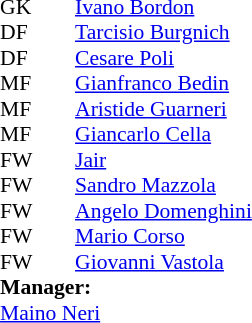<table style="font-size:90%; margin:0.2em auto;" cellspacing="0" cellpadding="0">
<tr>
<th width="25"></th>
<th width="25"></th>
</tr>
<tr>
<td>GK</td>
<td></td>
<td> <a href='#'>Ivano Bordon</a></td>
</tr>
<tr>
<td>DF</td>
<td></td>
<td> <a href='#'>Tarcisio Burgnich</a></td>
</tr>
<tr>
<td>DF</td>
<td></td>
<td> <a href='#'>Cesare Poli</a></td>
</tr>
<tr>
<td>MF</td>
<td></td>
<td> <a href='#'>Gianfranco Bedin</a></td>
</tr>
<tr>
<td>MF</td>
<td></td>
<td> <a href='#'>Aristide Guarneri</a></td>
</tr>
<tr>
<td>MF</td>
<td></td>
<td> <a href='#'>Giancarlo Cella</a></td>
</tr>
<tr>
<td>FW</td>
<td></td>
<td> <a href='#'>Jair</a></td>
</tr>
<tr>
<td>FW</td>
<td></td>
<td> <a href='#'>Sandro Mazzola</a></td>
</tr>
<tr>
<td>FW</td>
<td></td>
<td> <a href='#'>Angelo Domenghini</a></td>
</tr>
<tr>
<td>FW</td>
<td></td>
<td> <a href='#'>Mario Corso</a></td>
</tr>
<tr>
<td>FW</td>
<td></td>
<td> <a href='#'>Giovanni Vastola</a></td>
</tr>
<tr>
<td colspan=3><strong>Manager:</strong></td>
</tr>
<tr>
<td colspan=4> <a href='#'>Maino Neri</a></td>
</tr>
</table>
